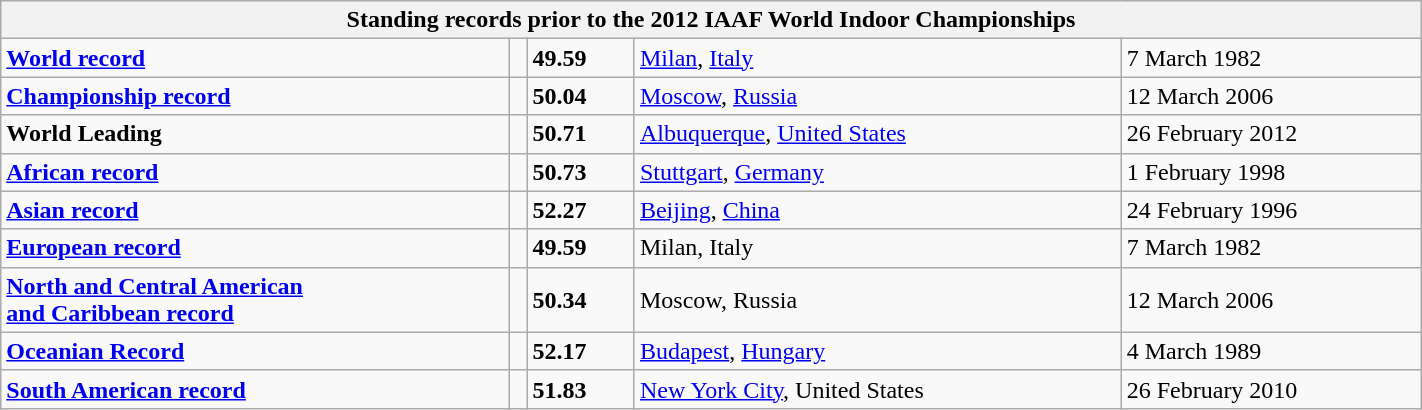<table class="wikitable" width=75%>
<tr>
<th colspan="5">Standing records prior to the 2012 IAAF World Indoor Championships</th>
</tr>
<tr>
<td><strong><a href='#'>World record</a></strong></td>
<td></td>
<td><strong>49.59</strong></td>
<td><a href='#'>Milan</a>, <a href='#'>Italy</a></td>
<td>7 March 1982</td>
</tr>
<tr>
<td><strong><a href='#'>Championship record</a></strong></td>
<td></td>
<td><strong>50.04</strong></td>
<td><a href='#'>Moscow</a>, <a href='#'>Russia</a></td>
<td>12 March 2006</td>
</tr>
<tr>
<td><strong>World Leading</strong></td>
<td></td>
<td><strong>50.71</strong></td>
<td><a href='#'>Albuquerque</a>, <a href='#'>United States</a></td>
<td>26 February 2012</td>
</tr>
<tr>
<td><strong><a href='#'>African record</a></strong></td>
<td></td>
<td><strong>50.73</strong></td>
<td><a href='#'>Stuttgart</a>, <a href='#'>Germany</a></td>
<td>1 February 1998</td>
</tr>
<tr>
<td><strong><a href='#'>Asian record</a></strong></td>
<td></td>
<td><strong>52.27</strong></td>
<td><a href='#'>Beijing</a>, <a href='#'>China</a></td>
<td>24 February 1996</td>
</tr>
<tr>
<td><strong><a href='#'>European record</a></strong></td>
<td></td>
<td><strong>49.59</strong></td>
<td>Milan, Italy</td>
<td>7 March 1982</td>
</tr>
<tr>
<td><strong><a href='#'>North and Central American <br>and Caribbean record</a></strong></td>
<td></td>
<td><strong>50.34 </strong></td>
<td>Moscow, Russia</td>
<td>12 March 2006</td>
</tr>
<tr>
<td><strong><a href='#'>Oceanian Record</a></strong></td>
<td></td>
<td><strong>52.17</strong></td>
<td><a href='#'>Budapest</a>, <a href='#'>Hungary</a></td>
<td>4 March 1989</td>
</tr>
<tr>
<td><strong><a href='#'>South American record</a></strong></td>
<td></td>
<td><strong>51.83</strong></td>
<td><a href='#'>New York City</a>, United States</td>
<td>26 February 2010</td>
</tr>
</table>
